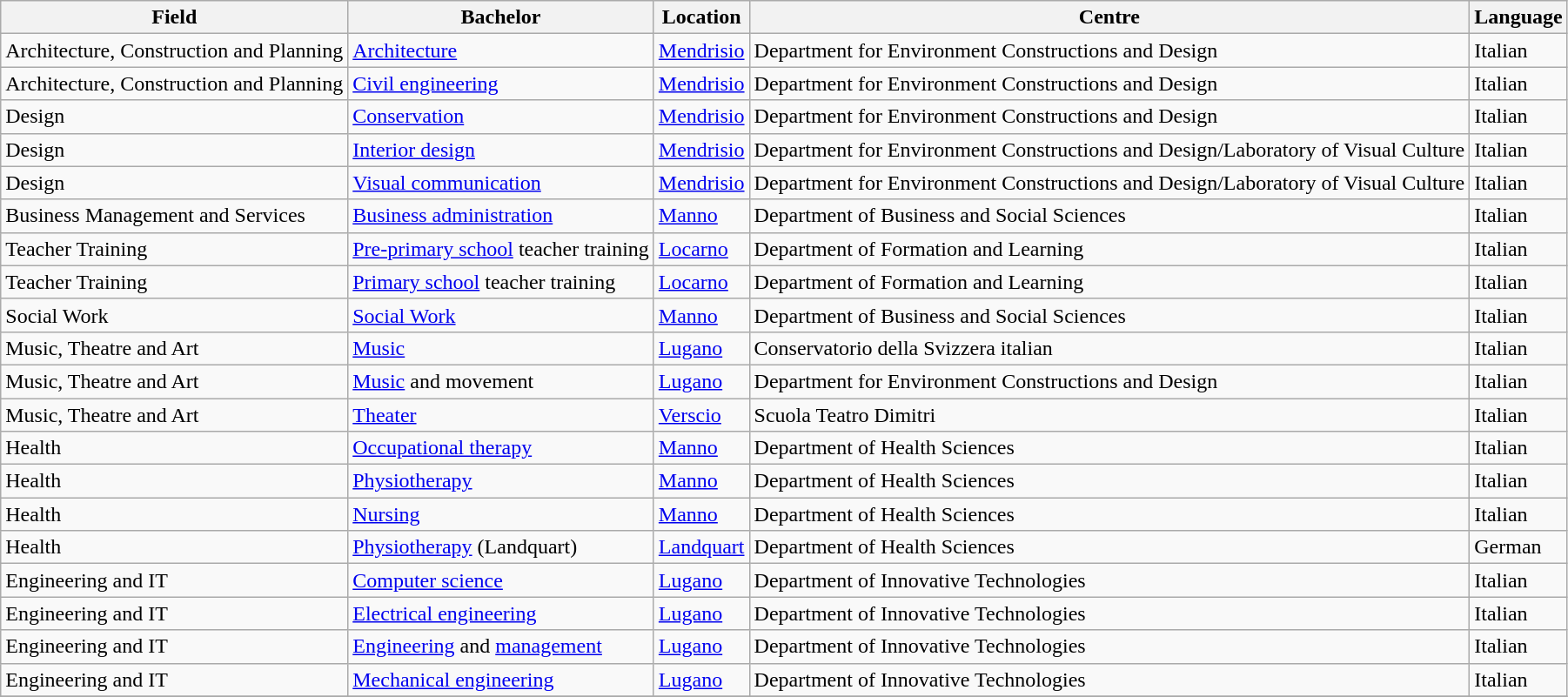<table class="wikitable sortable collapsible collapsed">
<tr>
<th>Field</th>
<th>Bachelor</th>
<th>Location</th>
<th>Centre</th>
<th>Language</th>
</tr>
<tr>
<td>Architecture, Construction and Planning</td>
<td><a href='#'>Architecture</a></td>
<td><a href='#'>Mendrisio</a></td>
<td>Department for Environment Constructions and Design</td>
<td>Italian</td>
</tr>
<tr>
<td>Architecture, Construction and Planning</td>
<td><a href='#'>Civil engineering</a></td>
<td><a href='#'>Mendrisio</a></td>
<td>Department for Environment Constructions and Design</td>
<td>Italian</td>
</tr>
<tr>
<td>Design</td>
<td><a href='#'>Conservation</a></td>
<td><a href='#'>Mendrisio</a></td>
<td>Department for Environment Constructions and Design</td>
<td>Italian</td>
</tr>
<tr>
<td>Design</td>
<td><a href='#'>Interior design</a></td>
<td><a href='#'>Mendrisio</a></td>
<td>Department for Environment Constructions and Design/Laboratory of Visual Culture</td>
<td>Italian</td>
</tr>
<tr>
<td>Design</td>
<td><a href='#'>Visual communication</a></td>
<td><a href='#'>Mendrisio</a></td>
<td>Department for Environment Constructions and Design/Laboratory of Visual Culture</td>
<td>Italian</td>
</tr>
<tr>
<td>Business Management and Services</td>
<td><a href='#'>Business administration</a></td>
<td><a href='#'>Manno</a></td>
<td>Department of Business and Social Sciences</td>
<td>Italian</td>
</tr>
<tr>
<td>Teacher Training</td>
<td><a href='#'>Pre-primary school</a> teacher training</td>
<td><a href='#'>Locarno</a></td>
<td>Department of Formation and Learning</td>
<td>Italian</td>
</tr>
<tr>
<td>Teacher Training</td>
<td><a href='#'>Primary school</a> teacher training</td>
<td><a href='#'>Locarno</a></td>
<td>Department of Formation and Learning</td>
<td>Italian</td>
</tr>
<tr>
<td>Social Work</td>
<td><a href='#'>Social Work</a></td>
<td><a href='#'>Manno</a></td>
<td>Department of Business and Social Sciences</td>
<td>Italian</td>
</tr>
<tr>
<td>Music, Theatre and Art</td>
<td><a href='#'>Music</a></td>
<td><a href='#'>Lugano</a></td>
<td>Conservatorio della Svizzera italian</td>
<td>Italian</td>
</tr>
<tr>
<td>Music, Theatre and Art</td>
<td><a href='#'>Music</a> and movement</td>
<td><a href='#'>Lugano</a></td>
<td>Department for Environment Constructions and Design</td>
<td>Italian</td>
</tr>
<tr>
<td>Music, Theatre and Art</td>
<td><a href='#'>Theater</a></td>
<td><a href='#'>Verscio</a></td>
<td>Scuola Teatro Dimitri</td>
<td>Italian</td>
</tr>
<tr>
<td>Health</td>
<td><a href='#'>Occupational therapy</a></td>
<td><a href='#'>Manno</a></td>
<td>Department of Health Sciences</td>
<td>Italian</td>
</tr>
<tr>
<td>Health</td>
<td><a href='#'>Physiotherapy</a></td>
<td><a href='#'>Manno</a></td>
<td>Department of Health Sciences</td>
<td>Italian</td>
</tr>
<tr>
<td>Health</td>
<td><a href='#'>Nursing</a></td>
<td><a href='#'>Manno</a></td>
<td>Department of Health Sciences</td>
<td>Italian</td>
</tr>
<tr>
<td>Health</td>
<td><a href='#'>Physiotherapy</a> (Landquart)</td>
<td><a href='#'>Landquart</a></td>
<td>Department of Health Sciences</td>
<td>German</td>
</tr>
<tr>
<td>Engineering and IT</td>
<td><a href='#'>Computer science</a></td>
<td><a href='#'>Lugano</a></td>
<td>Department of Innovative Technologies</td>
<td>Italian</td>
</tr>
<tr>
<td>Engineering and IT</td>
<td><a href='#'>Electrical engineering</a></td>
<td><a href='#'>Lugano</a></td>
<td>Department of Innovative Technologies</td>
<td>Italian</td>
</tr>
<tr>
<td>Engineering and IT</td>
<td><a href='#'>Engineering</a> and <a href='#'>management</a></td>
<td><a href='#'>Lugano</a></td>
<td>Department of Innovative Technologies</td>
<td>Italian</td>
</tr>
<tr>
<td>Engineering and IT</td>
<td><a href='#'>Mechanical engineering</a></td>
<td><a href='#'>Lugano</a></td>
<td>Department of Innovative Technologies</td>
<td>Italian</td>
</tr>
<tr>
</tr>
</table>
